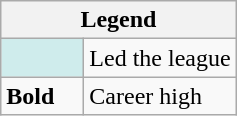<table class="wikitable mw-collapsible">
<tr>
<th colspan="2">Legend</th>
</tr>
<tr>
<td style="background:#cfecec; width:3em;"></td>
<td>Led the league</td>
</tr>
<tr>
<td><strong>Bold</strong></td>
<td>Career high</td>
</tr>
</table>
